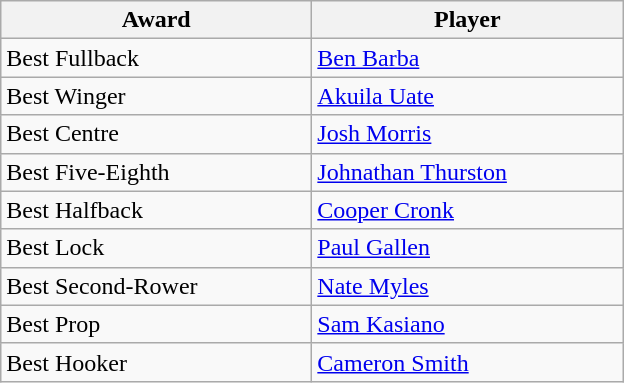<table class="wikitable">
<tr>
<th width=200>Award</th>
<th width=200 abbr="Player">Player</th>
</tr>
<tr>
<td>Best Fullback</td>
<td> <a href='#'>Ben Barba</a></td>
</tr>
<tr>
<td>Best Winger</td>
<td> <a href='#'>Akuila Uate</a></td>
</tr>
<tr>
<td>Best Centre</td>
<td> <a href='#'>Josh Morris</a></td>
</tr>
<tr>
<td>Best Five-Eighth</td>
<td> <a href='#'>Johnathan Thurston</a></td>
</tr>
<tr>
<td>Best Halfback</td>
<td> <a href='#'>Cooper Cronk</a></td>
</tr>
<tr>
<td>Best Lock</td>
<td> <a href='#'>Paul Gallen</a></td>
</tr>
<tr>
<td>Best Second-Rower</td>
<td> <a href='#'>Nate Myles</a></td>
</tr>
<tr>
<td>Best Prop</td>
<td> <a href='#'>Sam Kasiano</a></td>
</tr>
<tr>
<td>Best Hooker</td>
<td> <a href='#'>Cameron Smith</a></td>
</tr>
</table>
